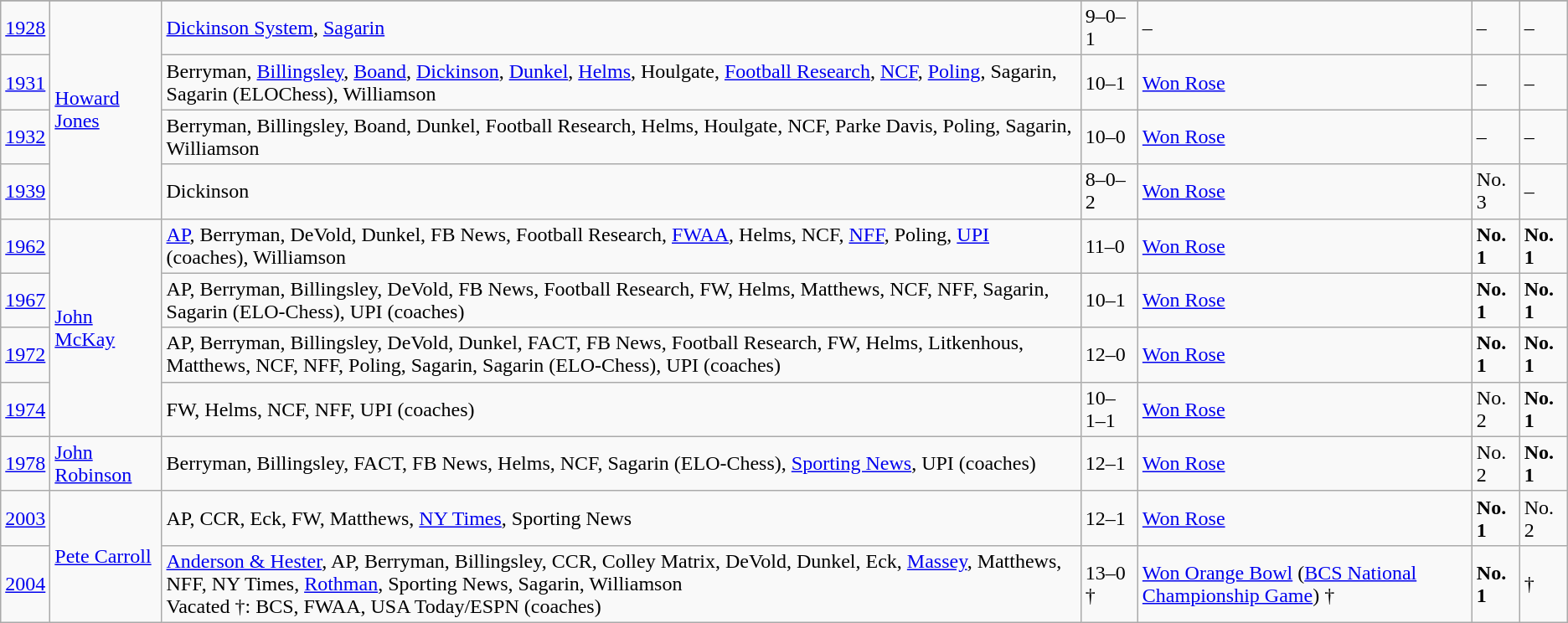<table class="wikitable">
<tr>
</tr>
<tr>
<td><a href='#'>1928</a></td>
<td rowspan="4"><a href='#'>Howard Jones</a></td>
<td><a href='#'>Dickinson System</a>, <a href='#'>Sagarin</a></td>
<td>9–0–1</td>
<td>–</td>
<td>–</td>
<td>–</td>
</tr>
<tr>
<td><a href='#'>1931</a></td>
<td>Berryman, <a href='#'>Billingsley</a>, <a href='#'>Boand</a>, <a href='#'>Dickinson</a>, <a href='#'>Dunkel</a>, <a href='#'>Helms</a>, Houlgate, <a href='#'>Football Research</a>, <a href='#'>NCF</a>, <a href='#'>Poling</a>, Sagarin, Sagarin (ELOChess), Williamson</td>
<td>10–1</td>
<td><a href='#'>Won Rose</a></td>
<td>–</td>
<td>–</td>
</tr>
<tr>
<td><a href='#'>1932</a></td>
<td>Berryman, Billingsley, Boand, Dunkel, Football Research, Helms, Houlgate, NCF, Parke Davis, Poling, Sagarin, Williamson</td>
<td>10–0</td>
<td><a href='#'>Won Rose</a></td>
<td>–</td>
<td>–</td>
</tr>
<tr>
<td><a href='#'>1939</a></td>
<td>Dickinson</td>
<td>8–0–2</td>
<td><a href='#'>Won Rose</a></td>
<td>No. 3</td>
<td>–</td>
</tr>
<tr>
<td><a href='#'>1962</a></td>
<td rowspan="4"><a href='#'>John McKay</a></td>
<td><a href='#'>AP</a>, Berryman, DeVold, Dunkel, FB News, Football Research, <a href='#'>FWAA</a>, Helms, NCF, <a href='#'>NFF</a>, Poling, <a href='#'>UPI</a> (coaches), Williamson</td>
<td>11–0</td>
<td><a href='#'>Won Rose</a></td>
<td><strong>No. 1</strong></td>
<td><strong>No. 1</strong></td>
</tr>
<tr>
<td><a href='#'>1967</a></td>
<td>AP, Berryman, Billingsley, DeVold, FB News, Football Research, FW, Helms, Matthews, NCF, NFF, Sagarin, Sagarin (ELO-Chess), UPI (coaches)</td>
<td>10–1</td>
<td><a href='#'>Won Rose</a></td>
<td><strong>No. 1</strong></td>
<td><strong>No. 1</strong></td>
</tr>
<tr>
<td><a href='#'>1972</a></td>
<td>AP, Berryman, Billingsley, DeVold, Dunkel, FACT, FB News, Football Research, FW, Helms, Litkenhous, Matthews, NCF, NFF, Poling, Sagarin, Sagarin (ELO-Chess), UPI (coaches)</td>
<td>12–0</td>
<td><a href='#'>Won Rose</a></td>
<td><strong>No. 1</strong></td>
<td><strong>No. 1</strong></td>
</tr>
<tr>
<td><a href='#'>1974</a></td>
<td>FW, Helms, NCF, NFF, UPI (coaches)</td>
<td>10–1–1</td>
<td><a href='#'>Won Rose</a></td>
<td>No. 2</td>
<td><strong>No. 1</strong></td>
</tr>
<tr>
<td><a href='#'>1978</a></td>
<td><a href='#'>John Robinson</a></td>
<td>Berryman, Billingsley, FACT, FB News, Helms, NCF, Sagarin (ELO-Chess), <a href='#'>Sporting News</a>, UPI (coaches)</td>
<td>12–1</td>
<td><a href='#'>Won Rose</a></td>
<td>No. 2</td>
<td><strong>No. 1</strong></td>
</tr>
<tr>
<td><a href='#'>2003</a></td>
<td rowspan="2"><a href='#'>Pete Carroll</a></td>
<td>AP, CCR, Eck, FW, Matthews, <a href='#'>NY Times</a>, Sporting News</td>
<td>12–1</td>
<td><a href='#'>Won Rose</a></td>
<td><strong>No. 1</strong></td>
<td>No. 2</td>
</tr>
<tr>
<td><a href='#'>2004</a></td>
<td><a href='#'>Anderson & Hester</a>, AP, Berryman, Billingsley, CCR, Colley Matrix, DeVold, Dunkel, Eck, <a href='#'>Massey</a>, Matthews, NFF, NY Times, <a href='#'>Rothman</a>, Sporting News, Sagarin, Williamson<br>Vacated †: BCS, FWAA, USA Today/ESPN (coaches)</td>
<td>13–0 †</td>
<td><a href='#'>Won Orange Bowl</a> (<a href='#'>BCS National Championship Game</a>) †</td>
<td><strong>No. 1</strong></td>
<td>†</td>
</tr>
</table>
